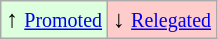<table class="wikitable" align="center">
<tr>
<td style="background:#ddffdd">↑ <small><a href='#'>Promoted</a></small></td>
<td style="background:#ffcccc">↓ <small><a href='#'>Relegated</a></small></td>
</tr>
</table>
